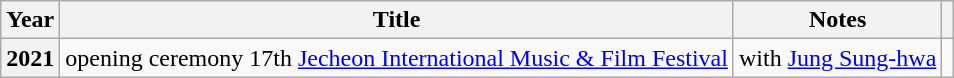<table class="wikitable plainrowheaders">
<tr>
<th scope="col">Year</th>
<th scope="col">Title</th>
<th scope="col">Notes</th>
<th scope="col" class="unsortable"></th>
</tr>
<tr>
<th scope="row">2021</th>
<td>opening ceremony 17th <a href='#'>Jecheon International Music & Film Festival</a></td>
<td>with <a href='#'>Jung Sung-hwa</a></td>
<td></td>
</tr>
</table>
